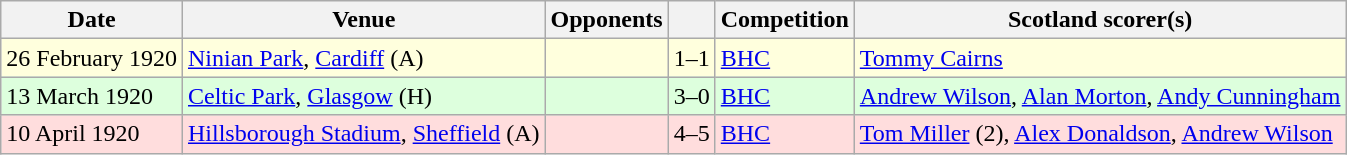<table class="wikitable">
<tr>
<th>Date</th>
<th>Venue</th>
<th>Opponents</th>
<th></th>
<th>Competition</th>
<th>Scotland scorer(s)</th>
</tr>
<tr bgcolor=#ffffdd>
<td>26 February 1920</td>
<td><a href='#'>Ninian Park</a>, <a href='#'>Cardiff</a> (A)</td>
<td></td>
<td align=center>1–1</td>
<td><a href='#'>BHC</a></td>
<td><a href='#'>Tommy Cairns</a></td>
</tr>
<tr bgcolor=#ddffdd>
<td>13 March 1920</td>
<td><a href='#'>Celtic Park</a>, <a href='#'>Glasgow</a> (H)</td>
<td></td>
<td align=center>3–0</td>
<td><a href='#'>BHC</a></td>
<td><a href='#'>Andrew Wilson</a>, <a href='#'>Alan Morton</a>, <a href='#'>Andy Cunningham</a></td>
</tr>
<tr bgcolor=#ffdddd>
<td>10 April 1920</td>
<td><a href='#'>Hillsborough Stadium</a>, <a href='#'>Sheffield</a> (A)</td>
<td></td>
<td align=center>4–5</td>
<td><a href='#'>BHC</a></td>
<td><a href='#'>Tom Miller</a> (2), <a href='#'>Alex Donaldson</a>, <a href='#'>Andrew Wilson</a></td>
</tr>
</table>
